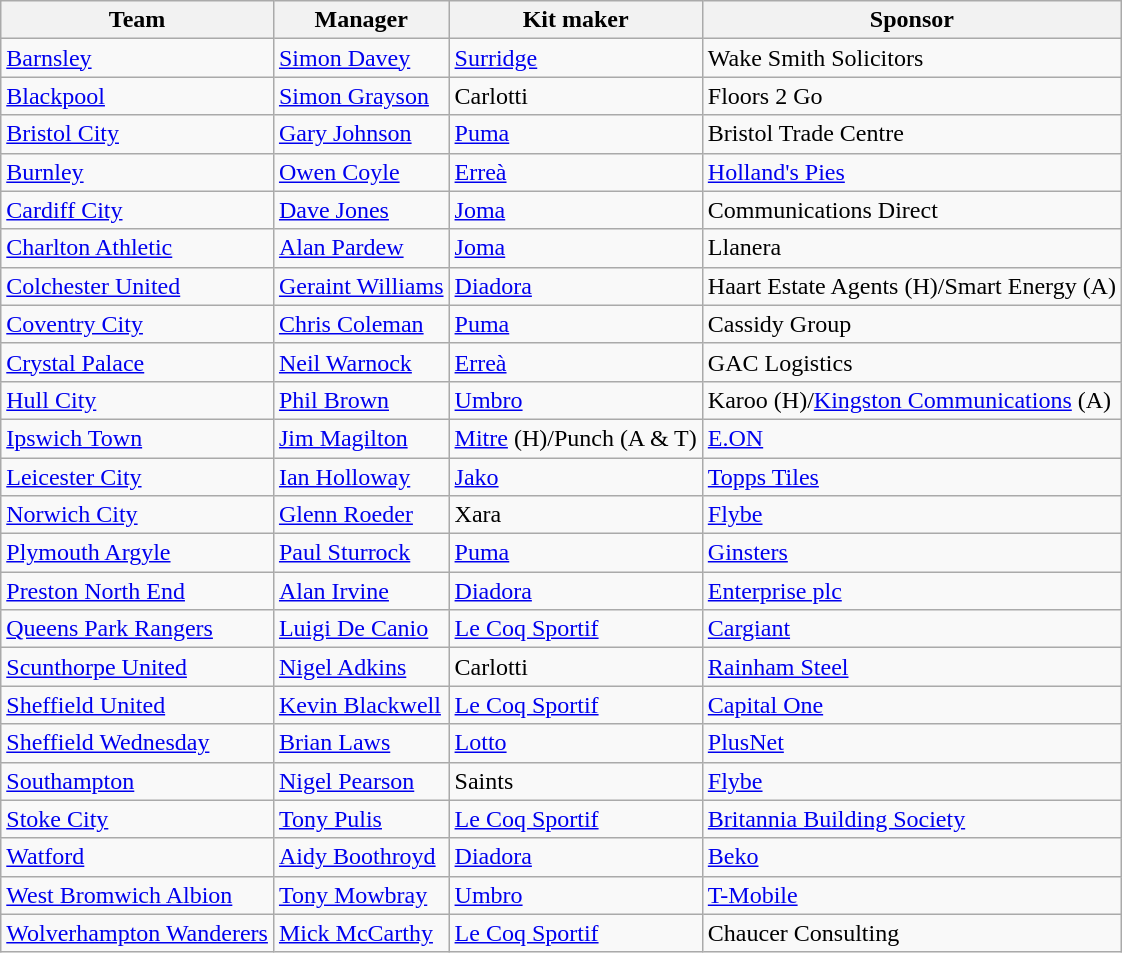<table class="wikitable sortable" style="text-align: left;">
<tr>
<th>Team</th>
<th>Manager</th>
<th>Kit maker</th>
<th>Sponsor</th>
</tr>
<tr>
<td><a href='#'>Barnsley</a></td>
<td> <a href='#'>Simon Davey</a></td>
<td><a href='#'>Surridge</a></td>
<td>Wake Smith Solicitors</td>
</tr>
<tr>
<td><a href='#'>Blackpool</a></td>
<td> <a href='#'>Simon Grayson</a></td>
<td>Carlotti</td>
<td>Floors 2 Go</td>
</tr>
<tr>
<td><a href='#'>Bristol City</a></td>
<td> <a href='#'>Gary Johnson</a></td>
<td><a href='#'>Puma</a></td>
<td>Bristol Trade Centre</td>
</tr>
<tr>
<td><a href='#'>Burnley</a></td>
<td> <a href='#'>Owen Coyle</a></td>
<td><a href='#'>Erreà</a></td>
<td><a href='#'>Holland's Pies</a></td>
</tr>
<tr>
<td><a href='#'>Cardiff City</a></td>
<td> <a href='#'>Dave Jones</a></td>
<td><a href='#'>Joma</a></td>
<td>Communications Direct</td>
</tr>
<tr>
<td><a href='#'>Charlton Athletic</a></td>
<td> <a href='#'>Alan Pardew</a></td>
<td><a href='#'>Joma</a></td>
<td>Llanera</td>
</tr>
<tr>
<td><a href='#'>Colchester United</a></td>
<td> <a href='#'>Geraint Williams</a></td>
<td><a href='#'>Diadora</a></td>
<td>Haart Estate Agents (H)/Smart Energy (A)</td>
</tr>
<tr>
<td><a href='#'>Coventry City</a></td>
<td> <a href='#'>Chris Coleman</a></td>
<td><a href='#'>Puma</a></td>
<td>Cassidy Group</td>
</tr>
<tr>
<td><a href='#'>Crystal Palace</a></td>
<td> <a href='#'>Neil Warnock</a></td>
<td><a href='#'>Erreà</a></td>
<td>GAC Logistics</td>
</tr>
<tr>
<td><a href='#'>Hull City</a></td>
<td> <a href='#'>Phil Brown</a></td>
<td><a href='#'>Umbro</a></td>
<td>Karoo (H)/<a href='#'>Kingston Communications</a> (A)</td>
</tr>
<tr>
<td><a href='#'>Ipswich Town</a></td>
<td> <a href='#'>Jim Magilton</a></td>
<td><a href='#'>Mitre</a> (H)/Punch (A & T)</td>
<td><a href='#'>E.ON</a></td>
</tr>
<tr>
<td><a href='#'>Leicester City</a></td>
<td> <a href='#'>Ian Holloway</a></td>
<td><a href='#'>Jako</a></td>
<td><a href='#'>Topps Tiles</a></td>
</tr>
<tr>
<td><a href='#'>Norwich City</a></td>
<td> <a href='#'>Glenn Roeder</a></td>
<td>Xara</td>
<td><a href='#'>Flybe</a></td>
</tr>
<tr>
<td><a href='#'>Plymouth Argyle</a></td>
<td> <a href='#'>Paul Sturrock</a></td>
<td><a href='#'>Puma</a></td>
<td><a href='#'>Ginsters</a></td>
</tr>
<tr>
<td><a href='#'>Preston North End</a></td>
<td> <a href='#'>Alan Irvine</a></td>
<td><a href='#'>Diadora</a></td>
<td><a href='#'>Enterprise plc</a></td>
</tr>
<tr>
<td><a href='#'>Queens Park Rangers</a></td>
<td> <a href='#'>Luigi De Canio</a></td>
<td><a href='#'>Le Coq Sportif</a></td>
<td><a href='#'>Cargiant</a></td>
</tr>
<tr>
<td><a href='#'>Scunthorpe United</a></td>
<td> <a href='#'>Nigel Adkins</a></td>
<td>Carlotti</td>
<td><a href='#'>Rainham Steel</a></td>
</tr>
<tr>
<td><a href='#'>Sheffield United</a></td>
<td> <a href='#'>Kevin Blackwell</a></td>
<td><a href='#'>Le Coq Sportif</a></td>
<td><a href='#'>Capital One</a></td>
</tr>
<tr>
<td><a href='#'>Sheffield Wednesday</a></td>
<td> <a href='#'>Brian Laws</a></td>
<td><a href='#'>Lotto</a></td>
<td><a href='#'>PlusNet</a></td>
</tr>
<tr>
<td><a href='#'>Southampton</a></td>
<td> <a href='#'>Nigel Pearson</a></td>
<td>Saints</td>
<td><a href='#'>Flybe</a></td>
</tr>
<tr>
<td><a href='#'>Stoke City</a></td>
<td> <a href='#'>Tony Pulis</a></td>
<td><a href='#'>Le Coq Sportif</a></td>
<td><a href='#'>Britannia Building Society</a></td>
</tr>
<tr>
<td><a href='#'>Watford</a></td>
<td> <a href='#'>Aidy Boothroyd</a></td>
<td><a href='#'>Diadora</a></td>
<td><a href='#'>Beko</a></td>
</tr>
<tr>
<td><a href='#'>West Bromwich Albion</a></td>
<td> <a href='#'>Tony Mowbray</a></td>
<td><a href='#'>Umbro</a></td>
<td><a href='#'>T-Mobile</a></td>
</tr>
<tr>
<td><a href='#'>Wolverhampton Wanderers</a></td>
<td> <a href='#'>Mick McCarthy</a></td>
<td><a href='#'>Le Coq Sportif</a></td>
<td>Chaucer Consulting</td>
</tr>
</table>
